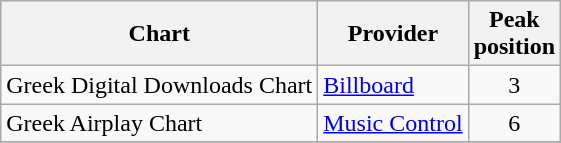<table class="wikitable sortable">
<tr>
<th align="center">Chart</th>
<th>Provider</th>
<th align="center">Peak<br>position</th>
</tr>
<tr>
<td align="left">Greek Digital Downloads Chart</td>
<td><a href='#'>Billboard</a></td>
<td align="center">3</td>
</tr>
<tr>
<td align="left">Greek Airplay Chart</td>
<td><a href='#'>Music Control</a></td>
<td align="center">6</td>
</tr>
<tr>
</tr>
</table>
